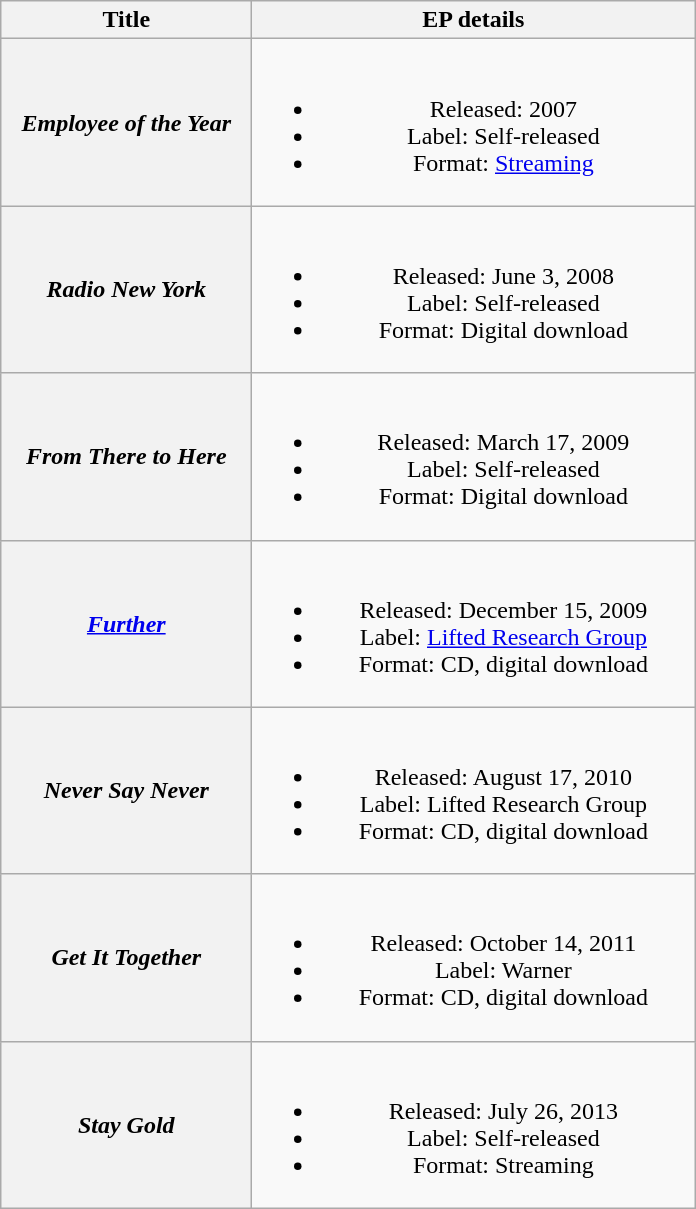<table class="wikitable plainrowheaders" style="text-align:center;">
<tr>
<th scope="col" style="width:10em;">Title</th>
<th scope="col" style="width:18em;">EP details</th>
</tr>
<tr>
<th scope="row"><em>Employee of the Year</em></th>
<td><br><ul><li>Released: 2007</li><li>Label: Self-released</li><li>Format: <a href='#'>Streaming</a></li></ul></td>
</tr>
<tr>
<th scope="row"><em>Radio New York</em></th>
<td><br><ul><li>Released: June 3, 2008</li><li>Label: Self-released</li><li>Format: Digital download</li></ul></td>
</tr>
<tr>
<th scope="row"><em>From There to Here</em></th>
<td><br><ul><li>Released: March 17, 2009</li><li>Label: Self-released</li><li>Format: Digital download</li></ul></td>
</tr>
<tr>
<th scope="row"><em><a href='#'>Further</a></em></th>
<td><br><ul><li>Released: December 15, 2009</li><li>Label: <a href='#'>Lifted Research Group</a></li><li>Format: CD, digital download</li></ul></td>
</tr>
<tr>
<th scope="row"><em>Never Say Never</em></th>
<td><br><ul><li>Released: August 17, 2010</li><li>Label: Lifted Research Group</li><li>Format: CD, digital download</li></ul></td>
</tr>
<tr>
<th scope="row"><em>Get It Together</em></th>
<td><br><ul><li>Released: October 14, 2011</li><li>Label: Warner</li><li>Format: CD, digital download</li></ul></td>
</tr>
<tr>
<th scope="row"><em>Stay Gold</em></th>
<td><br><ul><li>Released: July 26, 2013</li><li>Label: Self-released</li><li>Format: Streaming</li></ul></td>
</tr>
</table>
